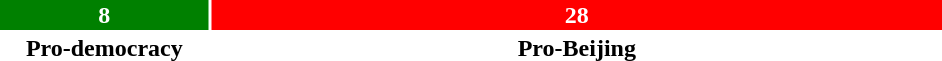<table style="width:50%; text-align:center;">
<tr style="color:white;">
<td style="background:green; width:22.22%;"><strong>8</strong></td>
<td style="background:red; width:77.78%;"><strong>28</strong></td>
</tr>
<tr>
<td><span><strong>Pro-democracy</strong></span></td>
<td><span><strong>Pro-Beijing</strong></span></td>
</tr>
</table>
